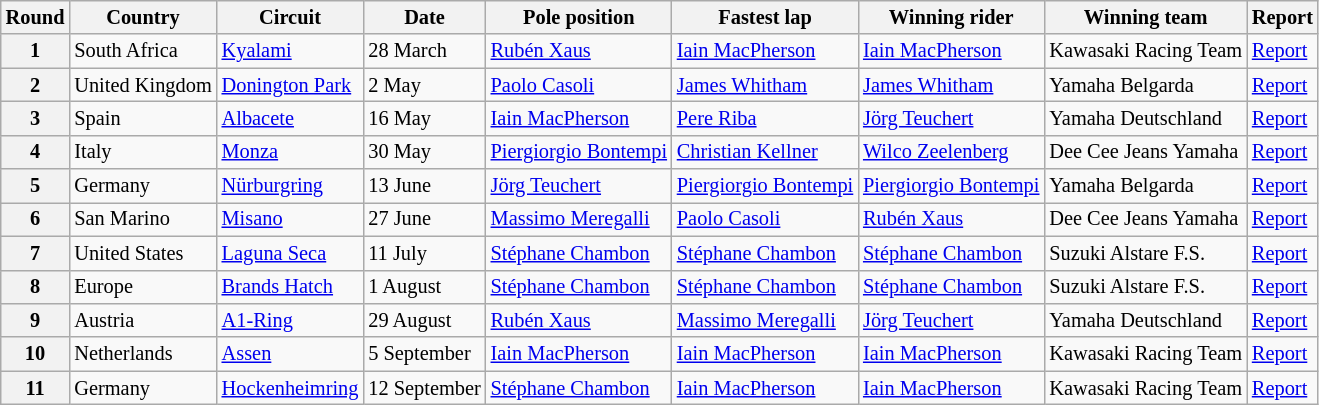<table class="wikitable" style="font-size: 85%">
<tr>
<th>Round</th>
<th>Country</th>
<th>Circuit</th>
<th>Date</th>
<th>Pole position</th>
<th>Fastest lap</th>
<th>Winning rider</th>
<th>Winning team</th>
<th>Report</th>
</tr>
<tr>
<th>1</th>
<td> South Africa</td>
<td><a href='#'>Kyalami</a></td>
<td>28 March</td>
<td> <a href='#'>Rubén Xaus</a></td>
<td> <a href='#'>Iain MacPherson</a></td>
<td> <a href='#'>Iain MacPherson</a></td>
<td>Kawasaki Racing Team</td>
<td><a href='#'>Report</a></td>
</tr>
<tr>
<th>2</th>
<td> United Kingdom</td>
<td><a href='#'>Donington Park</a></td>
<td>2 May</td>
<td> <a href='#'>Paolo Casoli</a></td>
<td> <a href='#'>James Whitham</a></td>
<td> <a href='#'>James Whitham</a></td>
<td>Yamaha Belgarda</td>
<td><a href='#'>Report</a></td>
</tr>
<tr>
<th>3</th>
<td> Spain</td>
<td><a href='#'>Albacete</a></td>
<td>16 May</td>
<td> <a href='#'>Iain MacPherson</a></td>
<td> <a href='#'>Pere Riba</a></td>
<td> <a href='#'>Jörg Teuchert</a></td>
<td>Yamaha Deutschland</td>
<td><a href='#'>Report</a></td>
</tr>
<tr>
<th>4</th>
<td> Italy</td>
<td><a href='#'>Monza</a></td>
<td>30 May</td>
<td> <a href='#'>Piergiorgio Bontempi</a></td>
<td> <a href='#'>Christian Kellner</a></td>
<td> <a href='#'>Wilco Zeelenberg</a></td>
<td>Dee Cee Jeans Yamaha</td>
<td><a href='#'>Report</a></td>
</tr>
<tr>
<th>5</th>
<td> Germany</td>
<td><a href='#'>Nürburgring</a></td>
<td>13 June</td>
<td> <a href='#'>Jörg Teuchert</a></td>
<td> <a href='#'>Piergiorgio Bontempi</a></td>
<td> <a href='#'>Piergiorgio Bontempi</a></td>
<td>Yamaha Belgarda</td>
<td><a href='#'>Report</a></td>
</tr>
<tr>
<th>6</th>
<td> San Marino</td>
<td><a href='#'>Misano</a></td>
<td>27 June</td>
<td> <a href='#'>Massimo Meregalli</a></td>
<td> <a href='#'>Paolo Casoli</a></td>
<td> <a href='#'>Rubén Xaus</a></td>
<td>Dee Cee Jeans Yamaha</td>
<td><a href='#'>Report</a></td>
</tr>
<tr>
<th>7</th>
<td> United States</td>
<td><a href='#'>Laguna Seca</a></td>
<td>11 July</td>
<td> <a href='#'>Stéphane Chambon</a></td>
<td> <a href='#'>Stéphane Chambon</a></td>
<td> <a href='#'>Stéphane Chambon</a></td>
<td>Suzuki Alstare F.S.</td>
<td><a href='#'>Report</a></td>
</tr>
<tr>
<th>8</th>
<td> Europe</td>
<td><a href='#'>Brands Hatch</a></td>
<td>1 August</td>
<td> <a href='#'>Stéphane Chambon</a></td>
<td> <a href='#'>Stéphane Chambon</a></td>
<td> <a href='#'>Stéphane Chambon</a></td>
<td>Suzuki Alstare F.S.</td>
<td><a href='#'>Report</a></td>
</tr>
<tr>
<th>9</th>
<td> Austria</td>
<td><a href='#'>A1-Ring</a></td>
<td>29 August</td>
<td> <a href='#'>Rubén Xaus</a></td>
<td> <a href='#'>Massimo Meregalli</a></td>
<td> <a href='#'>Jörg Teuchert</a></td>
<td>Yamaha Deutschland</td>
<td><a href='#'>Report</a></td>
</tr>
<tr>
<th>10</th>
<td> Netherlands</td>
<td><a href='#'>Assen</a></td>
<td>5 September</td>
<td> <a href='#'>Iain MacPherson</a></td>
<td> <a href='#'>Iain MacPherson</a></td>
<td> <a href='#'>Iain MacPherson</a></td>
<td>Kawasaki Racing Team</td>
<td><a href='#'>Report</a></td>
</tr>
<tr>
<th>11</th>
<td> Germany</td>
<td><a href='#'>Hockenheimring</a></td>
<td>12 September</td>
<td> <a href='#'>Stéphane Chambon</a></td>
<td> <a href='#'>Iain MacPherson</a></td>
<td> <a href='#'>Iain MacPherson</a></td>
<td>Kawasaki Racing Team</td>
<td><a href='#'>Report</a></td>
</tr>
</table>
